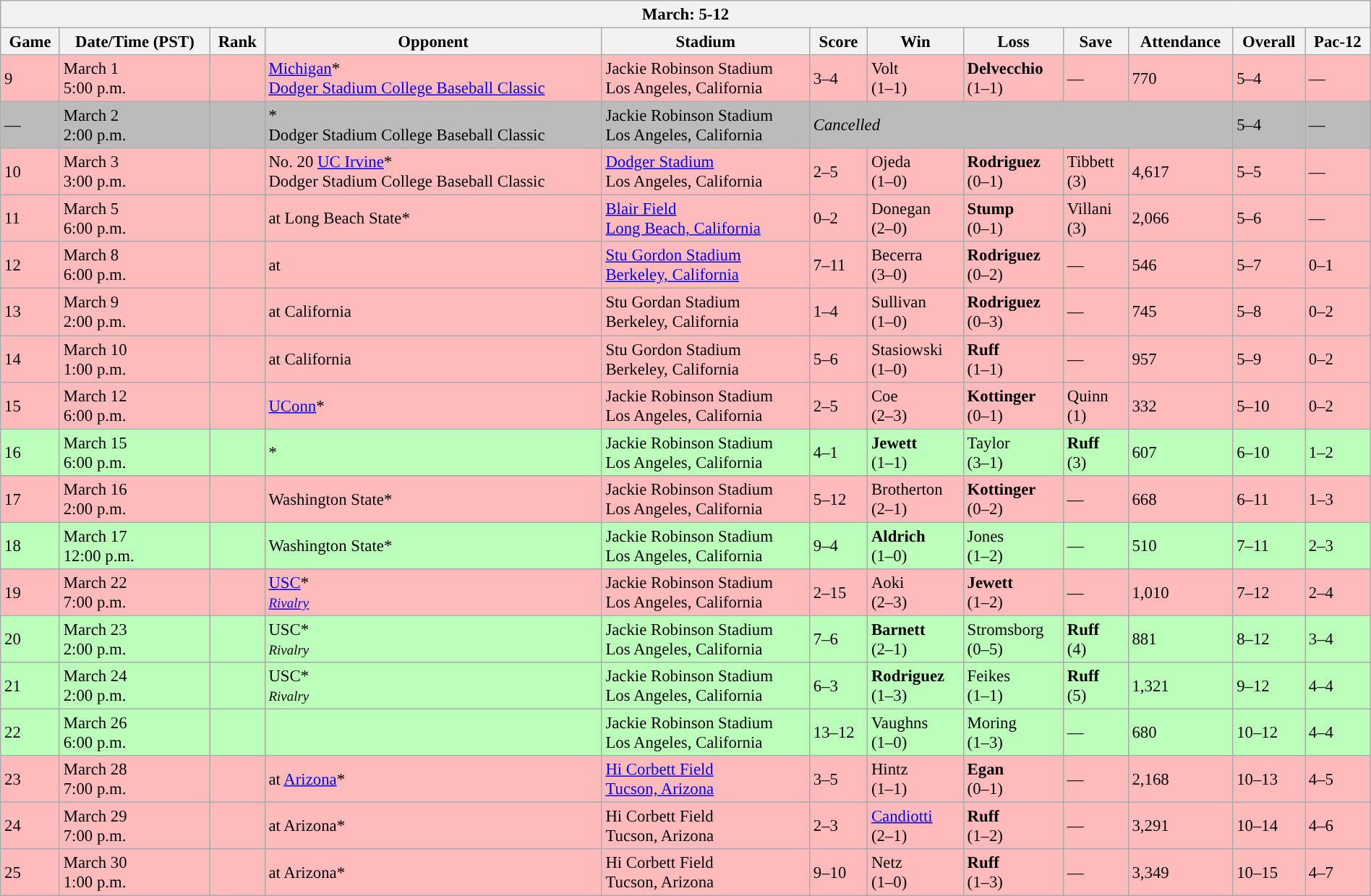<table class="wikitable collapsible collapsed" style="margin:auto; font-size:95%; width:100%">
<tr>
<th colspan=12>March: 5-12</th>
</tr>
<tr>
<th>Game</th>
<th>Date/Time (PST)</th>
<th>Rank</th>
<th>Opponent</th>
<th>Stadium</th>
<th>Score</th>
<th>Win</th>
<th>Loss</th>
<th>Save</th>
<th>Attendance</th>
<th>Overall</th>
<th>Pac-12</th>
</tr>
<tr style="background:#fbb;">
<td>9</td>
<td>March 1<br>5:00 p.m.</td>
<td></td>
<td><a href='#'>Michigan</a>*<br><a href='#'>Dodger Stadium College Baseball Classic</a></td>
<td>Jackie Robinson Stadium<br>Los Angeles, California</td>
<td>3–4</td>
<td>Volt<br>(1–1)</td>
<td><strong>Delvecchio</strong><br>(1–1)</td>
<td>—</td>
<td>770</td>
<td>5–4</td>
<td>—</td>
</tr>
<tr style="background:#bbbbbb;">
<td>—</td>
<td>March 2<br>2:00 p.m.</td>
<td></td>
<td>*<br>Dodger Stadium College Baseball Classic</td>
<td>Jackie Robinson Stadium<br>Los Angeles, California</td>
<td colspan="5"><em>Cancelled</em> <br></td>
<td>5–4</td>
<td>—</td>
</tr>
<tr style="background:#fbb;">
<td>10</td>
<td>March 3<br>3:00 p.m.</td>
<td></td>
<td>No. 20 <a href='#'>UC Irvine</a>*<br>Dodger Stadium College Baseball Classic</td>
<td><a href='#'>Dodger Stadium</a><br>Los Angeles, California</td>
<td>2–5</td>
<td>Ojeda <br>(1–0)</td>
<td><strong>Rodriguez</strong> <br>(0–1)</td>
<td>Tibbett<br>(3)</td>
<td>4,617</td>
<td>5–5</td>
<td>—</td>
</tr>
<tr style="background:#fbb;">
<td>11</td>
<td>March 5<br>6:00 p.m.</td>
<td></td>
<td>at Long Beach State*</td>
<td><a href='#'>Blair Field</a><br><a href='#'>Long Beach, California</a></td>
<td>0–2</td>
<td>Donegan<br>(2–0)</td>
<td><strong>Stump</strong><br>(0–1)</td>
<td>Villani<br>(3)</td>
<td>2,066</td>
<td>5–6</td>
<td>—</td>
</tr>
<tr style="background:#fbb;">
<td>12</td>
<td>March 8<br>6:00 p.m.</td>
<td></td>
<td>at </td>
<td><a href='#'>Stu Gordon Stadium</a><br><a href='#'>Berkeley, California</a></td>
<td>7–11</td>
<td>Becerra<br>(3–0)</td>
<td><strong>Rodriguez</strong><br>(0–2)</td>
<td>—</td>
<td>546</td>
<td>5–7</td>
<td>0–1</td>
</tr>
<tr style="background:#fbb;">
<td>13</td>
<td>March 9<br>2:00 p.m.</td>
<td></td>
<td>at California</td>
<td>Stu Gordan Stadium<br>Berkeley, California</td>
<td>1–4</td>
<td>Sullivan<br>(1–0)</td>
<td><strong>Rodriguez</strong><br>(0–3)</td>
<td>—</td>
<td>745</td>
<td>5–8</td>
<td>0–2</td>
</tr>
<tr style="background:#fbb;">
<td>14</td>
<td>March 10<br>1:00 p.m.</td>
<td></td>
<td>at California</td>
<td>Stu Gordon Stadium<br>Berkeley, California</td>
<td>5–6</td>
<td>Stasiowski<br>(1–0)</td>
<td><strong>Ruff</strong><br>(1–1)</td>
<td>—</td>
<td>957</td>
<td>5–9</td>
<td>0–2</td>
</tr>
<tr style="background:#fbb;">
<td>15</td>
<td>March 12<br>6:00 p.m.</td>
<td></td>
<td><a href='#'>UConn</a>*</td>
<td>Jackie Robinson Stadium<br>Los Angeles, California</td>
<td>2–5</td>
<td>Coe<br>(2–3)</td>
<td><strong>Kottinger</strong><br>(0–1)</td>
<td>Quinn<br>(1)</td>
<td>332</td>
<td>5–10</td>
<td>0–2</td>
</tr>
<tr style="background:#bfb;">
<td>16</td>
<td>March 15<br>6:00 p.m.</td>
<td></td>
<td>*</td>
<td>Jackie Robinson Stadium<br>Los Angeles, California</td>
<td>4–1</td>
<td><strong>Jewett</strong><br>(1–1)</td>
<td>Taylor<br>(3–1)</td>
<td><strong>Ruff</strong><br>(3)</td>
<td>607</td>
<td>6–10</td>
<td>1–2</td>
</tr>
<tr style="background:#fbb;">
<td>17</td>
<td>March 16<br>2:00 p.m.</td>
<td></td>
<td>Washington State*</td>
<td>Jackie Robinson Stadium<br>Los Angeles, California</td>
<td>5–12</td>
<td>Brotherton<br>(2–1)</td>
<td><strong>Kottinger</strong><br>(0–2)</td>
<td>—</td>
<td>668</td>
<td>6–11</td>
<td>1–3</td>
</tr>
<tr style="background:#bfb;">
<td>18</td>
<td>March 17<br>12:00 p.m.</td>
<td></td>
<td>Washington State*</td>
<td>Jackie Robinson Stadium<br>Los Angeles, California</td>
<td>9–4</td>
<td><strong>Aldrich</strong><br>(1–0)</td>
<td>Jones<br>(1–2)</td>
<td>—</td>
<td>510</td>
<td>7–11</td>
<td>2–3</td>
</tr>
<tr style="background:#fbb;">
<td>19</td>
<td>March 22<br>7:00 p.m.</td>
<td></td>
<td><a href='#'>USC</a>*<br><em><small><a href='#'>Rivalry</a></small></em><br></td>
<td>Jackie Robinson Stadium<br>Los Angeles, California</td>
<td>2–15</td>
<td>Aoki<br>(2–3)</td>
<td><strong>Jewett</strong><br>(1–2)</td>
<td>—</td>
<td>1,010</td>
<td>7–12</td>
<td>2–4</td>
</tr>
<tr style="background:#bfb;">
<td>20</td>
<td>March 23<br>2:00 p.m.</td>
<td></td>
<td>USC*<br><em><small>Rivalry</small></em><br></td>
<td>Jackie Robinson Stadium<br>Los Angeles, California</td>
<td>7–6</td>
<td><strong>Barnett</strong><br>(2–1)</td>
<td>Stromsborg<br>(0–5)</td>
<td><strong>Ruff</strong><br>(4)</td>
<td>881</td>
<td>8–12</td>
<td>3–4</td>
</tr>
<tr style="background:#bfb;">
<td>21</td>
<td>March 24<br>2:00 p.m.</td>
<td></td>
<td>USC*<br><em><small>Rivalry</small></em><br></td>
<td>Jackie Robinson Stadium<br>Los Angeles, California</td>
<td>6–3</td>
<td><strong>Rodriguez</strong><br>(1–3)</td>
<td>Feikes<br>(1–1)</td>
<td><strong>Ruff</strong><br>(5)</td>
<td>1,321</td>
<td>9–12</td>
<td>4–4</td>
</tr>
<tr style="background:#bfb;">
<td>22</td>
<td>March 26<br>6:00 p.m.</td>
<td></td>
<td></td>
<td>Jackie Robinson Stadium<br>Los Angeles, California</td>
<td>13–12</td>
<td>Vaughns<br>(1–0)</td>
<td>Moring <br>(1–3)</td>
<td>—</td>
<td>680</td>
<td>10–12</td>
<td>4–4</td>
</tr>
<tr style="background:#fbb;">
<td>23</td>
<td>March 28<br>7:00 p.m.</td>
<td></td>
<td>at <a href='#'>Arizona</a>*</td>
<td><a href='#'>Hi Corbett Field</a><br><a href='#'>Tucson, Arizona</a></td>
<td>3–5</td>
<td>Hintz<br>(1–1)</td>
<td><strong>Egan</strong> <br>(0–1)</td>
<td>—</td>
<td>2,168</td>
<td>10–13</td>
<td>4–5</td>
</tr>
<tr style="background:#fbb;">
<td>24</td>
<td>March 29<br>7:00 p.m.</td>
<td></td>
<td>at Arizona*</td>
<td>Hi Corbett Field<br>Tucson, Arizona</td>
<td>2–3</td>
<td><a href='#'>Candiotti</a><br>(2–1)</td>
<td><strong>Ruff</strong><br>(1–2)</td>
<td>—</td>
<td>3,291</td>
<td>10–14</td>
<td>4–6</td>
</tr>
<tr style="background:#fbb;">
<td>25</td>
<td>March 30<br>1:00 p.m.</td>
<td></td>
<td>at Arizona*</td>
<td>Hi Corbett Field<br>Tucson, Arizona</td>
<td>9–10</td>
<td>Netz<br>(1–0)</td>
<td><strong>Ruff</strong><br>(1–3)</td>
<td>—</td>
<td>3,349</td>
<td>10–15</td>
<td>4–7</td>
</tr>
</table>
